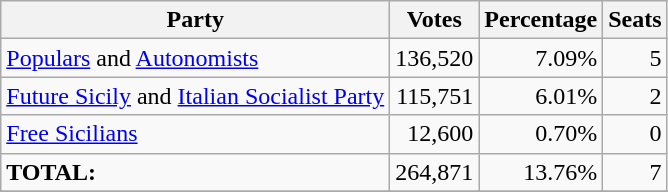<table class="wikitable" style="text-align:right">
<tr>
<th>Party</th>
<th>Votes</th>
<th>Percentage</th>
<th>Seats</th>
</tr>
<tr>
<td style="text-align:left;"><a href='#'>Populars</a> and <a href='#'>Autonomists</a></td>
<td>136,520</td>
<td>7.09%</td>
<td>5</td>
</tr>
<tr>
<td style="text-align:left;"><a href='#'>Future Sicily</a> and <a href='#'>Italian Socialist Party</a></td>
<td>115,751</td>
<td>6.01%</td>
<td>2</td>
</tr>
<tr>
<td style="text-align:left;"><a href='#'>Free Sicilians</a></td>
<td>12,600</td>
<td>0.70%</td>
<td>0</td>
</tr>
<tr>
<td style="text-align:left;"><strong>TOTAL:</strong></td>
<td>264,871</td>
<td>13.76%</td>
<td>7</td>
</tr>
<tr>
</tr>
</table>
